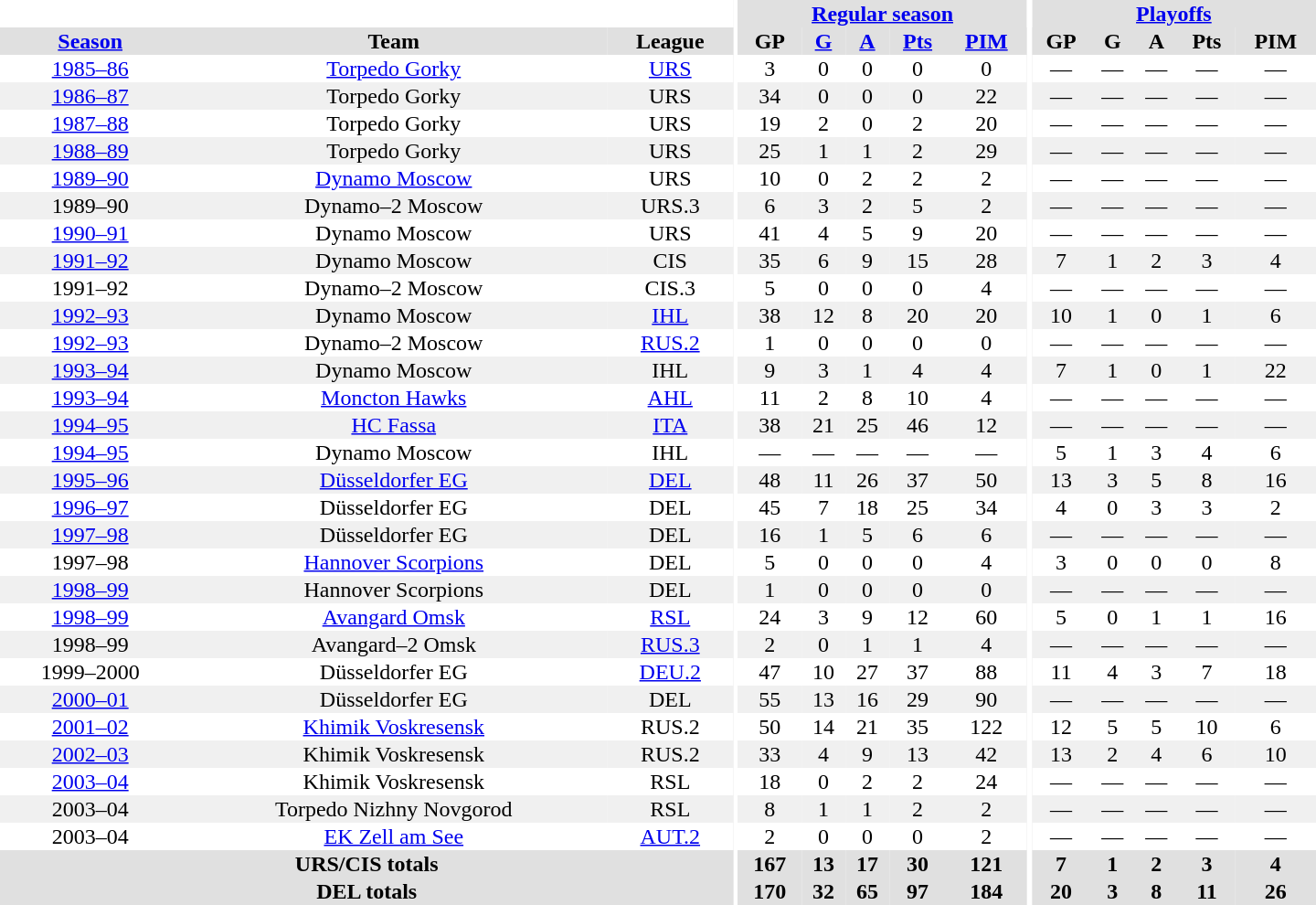<table border="0" cellpadding="1" cellspacing="0" style="text-align:center; width:60em">
<tr bgcolor="#e0e0e0">
<th colspan="3" bgcolor="#ffffff"></th>
<th rowspan="99" bgcolor="#ffffff"></th>
<th colspan="5"><a href='#'>Regular season</a></th>
<th rowspan="99" bgcolor="#ffffff"></th>
<th colspan="5"><a href='#'>Playoffs</a></th>
</tr>
<tr bgcolor="#e0e0e0">
<th><a href='#'>Season</a></th>
<th>Team</th>
<th>League</th>
<th>GP</th>
<th><a href='#'>G</a></th>
<th><a href='#'>A</a></th>
<th><a href='#'>Pts</a></th>
<th><a href='#'>PIM</a></th>
<th>GP</th>
<th>G</th>
<th>A</th>
<th>Pts</th>
<th>PIM</th>
</tr>
<tr>
<td><a href='#'>1985–86</a></td>
<td><a href='#'>Torpedo Gorky</a></td>
<td><a href='#'>URS</a></td>
<td>3</td>
<td>0</td>
<td>0</td>
<td>0</td>
<td>0</td>
<td>—</td>
<td>—</td>
<td>—</td>
<td>—</td>
<td>—</td>
</tr>
<tr bgcolor="#f0f0f0">
<td><a href='#'>1986–87</a></td>
<td>Torpedo Gorky</td>
<td>URS</td>
<td>34</td>
<td>0</td>
<td>0</td>
<td>0</td>
<td>22</td>
<td>—</td>
<td>—</td>
<td>—</td>
<td>—</td>
<td>—</td>
</tr>
<tr>
<td><a href='#'>1987–88</a></td>
<td>Torpedo Gorky</td>
<td>URS</td>
<td>19</td>
<td>2</td>
<td>0</td>
<td>2</td>
<td>20</td>
<td>—</td>
<td>—</td>
<td>—</td>
<td>—</td>
<td>—</td>
</tr>
<tr bgcolor="#f0f0f0">
<td><a href='#'>1988–89</a></td>
<td>Torpedo Gorky</td>
<td>URS</td>
<td>25</td>
<td>1</td>
<td>1</td>
<td>2</td>
<td>29</td>
<td>—</td>
<td>—</td>
<td>—</td>
<td>—</td>
<td>—</td>
</tr>
<tr>
<td><a href='#'>1989–90</a></td>
<td><a href='#'>Dynamo Moscow</a></td>
<td>URS</td>
<td>10</td>
<td>0</td>
<td>2</td>
<td>2</td>
<td>2</td>
<td>—</td>
<td>—</td>
<td>—</td>
<td>—</td>
<td>—</td>
</tr>
<tr bgcolor="#f0f0f0">
<td>1989–90</td>
<td>Dynamo–2 Moscow</td>
<td>URS.3</td>
<td>6</td>
<td>3</td>
<td>2</td>
<td>5</td>
<td>2</td>
<td>—</td>
<td>—</td>
<td>—</td>
<td>—</td>
<td>—</td>
</tr>
<tr>
<td><a href='#'>1990–91</a></td>
<td>Dynamo Moscow</td>
<td>URS</td>
<td>41</td>
<td>4</td>
<td>5</td>
<td>9</td>
<td>20</td>
<td>—</td>
<td>—</td>
<td>—</td>
<td>—</td>
<td>—</td>
</tr>
<tr bgcolor="#f0f0f0">
<td><a href='#'>1991–92</a></td>
<td>Dynamo Moscow</td>
<td>CIS</td>
<td>35</td>
<td>6</td>
<td>9</td>
<td>15</td>
<td>28</td>
<td>7</td>
<td>1</td>
<td>2</td>
<td>3</td>
<td>4</td>
</tr>
<tr>
<td>1991–92</td>
<td>Dynamo–2 Moscow</td>
<td>CIS.3</td>
<td>5</td>
<td>0</td>
<td>0</td>
<td>0</td>
<td>4</td>
<td>—</td>
<td>—</td>
<td>—</td>
<td>—</td>
<td>—</td>
</tr>
<tr bgcolor="#f0f0f0">
<td><a href='#'>1992–93</a></td>
<td>Dynamo Moscow</td>
<td><a href='#'>IHL</a></td>
<td>38</td>
<td>12</td>
<td>8</td>
<td>20</td>
<td>20</td>
<td>10</td>
<td>1</td>
<td>0</td>
<td>1</td>
<td>6</td>
</tr>
<tr>
<td><a href='#'>1992–93</a></td>
<td>Dynamo–2 Moscow</td>
<td><a href='#'>RUS.2</a></td>
<td>1</td>
<td>0</td>
<td>0</td>
<td>0</td>
<td>0</td>
<td>—</td>
<td>—</td>
<td>—</td>
<td>—</td>
<td>—</td>
</tr>
<tr bgcolor="#f0f0f0">
<td><a href='#'>1993–94</a></td>
<td>Dynamo Moscow</td>
<td>IHL</td>
<td>9</td>
<td>3</td>
<td>1</td>
<td>4</td>
<td>4</td>
<td>7</td>
<td>1</td>
<td>0</td>
<td>1</td>
<td>22</td>
</tr>
<tr>
<td><a href='#'>1993–94</a></td>
<td><a href='#'>Moncton Hawks</a></td>
<td><a href='#'>AHL</a></td>
<td>11</td>
<td>2</td>
<td>8</td>
<td>10</td>
<td>4</td>
<td>—</td>
<td>—</td>
<td>—</td>
<td>—</td>
<td>—</td>
</tr>
<tr bgcolor="#f0f0f0">
<td><a href='#'>1994–95</a></td>
<td><a href='#'>HC Fassa</a></td>
<td><a href='#'>ITA</a></td>
<td>38</td>
<td>21</td>
<td>25</td>
<td>46</td>
<td>12</td>
<td>—</td>
<td>—</td>
<td>—</td>
<td>—</td>
<td>—</td>
</tr>
<tr>
<td><a href='#'>1994–95</a></td>
<td>Dynamo Moscow</td>
<td>IHL</td>
<td>—</td>
<td>—</td>
<td>—</td>
<td>—</td>
<td>—</td>
<td>5</td>
<td>1</td>
<td>3</td>
<td>4</td>
<td>6</td>
</tr>
<tr bgcolor="#f0f0f0">
<td><a href='#'>1995–96</a></td>
<td><a href='#'>Düsseldorfer EG</a></td>
<td><a href='#'>DEL</a></td>
<td>48</td>
<td>11</td>
<td>26</td>
<td>37</td>
<td>50</td>
<td>13</td>
<td>3</td>
<td>5</td>
<td>8</td>
<td>16</td>
</tr>
<tr>
<td><a href='#'>1996–97</a></td>
<td>Düsseldorfer EG</td>
<td>DEL</td>
<td>45</td>
<td>7</td>
<td>18</td>
<td>25</td>
<td>34</td>
<td>4</td>
<td>0</td>
<td>3</td>
<td>3</td>
<td>2</td>
</tr>
<tr bgcolor="#f0f0f0">
<td><a href='#'>1997–98</a></td>
<td>Düsseldorfer EG</td>
<td>DEL</td>
<td>16</td>
<td>1</td>
<td>5</td>
<td>6</td>
<td>6</td>
<td>—</td>
<td>—</td>
<td>—</td>
<td>—</td>
<td>—</td>
</tr>
<tr>
<td>1997–98</td>
<td><a href='#'>Hannover Scorpions</a></td>
<td>DEL</td>
<td>5</td>
<td>0</td>
<td>0</td>
<td>0</td>
<td>4</td>
<td>3</td>
<td>0</td>
<td>0</td>
<td>0</td>
<td>8</td>
</tr>
<tr bgcolor="#f0f0f0">
<td><a href='#'>1998–99</a></td>
<td>Hannover Scorpions</td>
<td>DEL</td>
<td>1</td>
<td>0</td>
<td>0</td>
<td>0</td>
<td>0</td>
<td>—</td>
<td>—</td>
<td>—</td>
<td>—</td>
<td>—</td>
</tr>
<tr>
<td><a href='#'>1998–99</a></td>
<td><a href='#'>Avangard Omsk</a></td>
<td><a href='#'>RSL</a></td>
<td>24</td>
<td>3</td>
<td>9</td>
<td>12</td>
<td>60</td>
<td>5</td>
<td>0</td>
<td>1</td>
<td>1</td>
<td>16</td>
</tr>
<tr bgcolor="#f0f0f0">
<td>1998–99</td>
<td>Avangard–2 Omsk</td>
<td><a href='#'>RUS.3</a></td>
<td>2</td>
<td>0</td>
<td>1</td>
<td>1</td>
<td>4</td>
<td>—</td>
<td>—</td>
<td>—</td>
<td>—</td>
<td>—</td>
</tr>
<tr>
<td>1999–2000</td>
<td>Düsseldorfer EG</td>
<td><a href='#'>DEU.2</a></td>
<td>47</td>
<td>10</td>
<td>27</td>
<td>37</td>
<td>88</td>
<td>11</td>
<td>4</td>
<td>3</td>
<td>7</td>
<td>18</td>
</tr>
<tr bgcolor="#f0f0f0">
<td><a href='#'>2000–01</a></td>
<td>Düsseldorfer EG</td>
<td>DEL</td>
<td>55</td>
<td>13</td>
<td>16</td>
<td>29</td>
<td>90</td>
<td>—</td>
<td>—</td>
<td>—</td>
<td>—</td>
<td>—</td>
</tr>
<tr>
<td><a href='#'>2001–02</a></td>
<td><a href='#'>Khimik Voskresensk</a></td>
<td>RUS.2</td>
<td>50</td>
<td>14</td>
<td>21</td>
<td>35</td>
<td>122</td>
<td>12</td>
<td>5</td>
<td>5</td>
<td>10</td>
<td>6</td>
</tr>
<tr bgcolor="#f0f0f0">
<td><a href='#'>2002–03</a></td>
<td>Khimik Voskresensk</td>
<td>RUS.2</td>
<td>33</td>
<td>4</td>
<td>9</td>
<td>13</td>
<td>42</td>
<td>13</td>
<td>2</td>
<td>4</td>
<td>6</td>
<td>10</td>
</tr>
<tr>
<td><a href='#'>2003–04</a></td>
<td>Khimik Voskresensk</td>
<td>RSL</td>
<td>18</td>
<td>0</td>
<td>2</td>
<td>2</td>
<td>24</td>
<td>—</td>
<td>—</td>
<td>—</td>
<td>—</td>
<td>—</td>
</tr>
<tr bgcolor="#f0f0f0">
<td>2003–04</td>
<td>Torpedo Nizhny Novgorod</td>
<td>RSL</td>
<td>8</td>
<td>1</td>
<td>1</td>
<td>2</td>
<td>2</td>
<td>—</td>
<td>—</td>
<td>—</td>
<td>—</td>
<td>—</td>
</tr>
<tr>
<td>2003–04</td>
<td><a href='#'>EK Zell am See</a></td>
<td><a href='#'>AUT.2</a></td>
<td>2</td>
<td>0</td>
<td>0</td>
<td>0</td>
<td>2</td>
<td>—</td>
<td>—</td>
<td>—</td>
<td>—</td>
<td>—</td>
</tr>
<tr bgcolor="#e0e0e0">
<th colspan="3">URS/CIS totals</th>
<th>167</th>
<th>13</th>
<th>17</th>
<th>30</th>
<th>121</th>
<th>7</th>
<th>1</th>
<th>2</th>
<th>3</th>
<th>4</th>
</tr>
<tr bgcolor="#e0e0e0">
<th colspan="3">DEL totals</th>
<th>170</th>
<th>32</th>
<th>65</th>
<th>97</th>
<th>184</th>
<th>20</th>
<th>3</th>
<th>8</th>
<th>11</th>
<th>26</th>
</tr>
</table>
